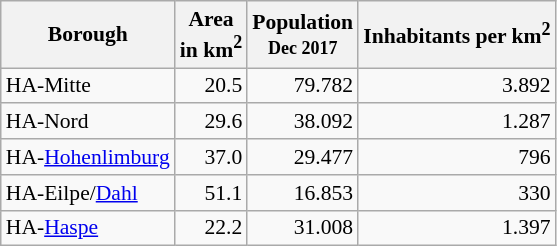<table class="wikitable"  style="text-align:right; font-size:90%">
<tr style="text-align:center;">
<th>Borough</th>
<th>Area <br>in km<sup>2</sup></th>
<th>Population <br><small>Dec 2017</small></th>
<th>Inhabitants per km<sup>2</sup></th>
</tr>
<tr>
<td align="left">HA-Mitte</td>
<td>20.5</td>
<td>79.782</td>
<td>3.892</td>
</tr>
<tr>
<td align="left">HA-Nord</td>
<td>29.6</td>
<td>38.092</td>
<td>1.287</td>
</tr>
<tr>
<td align="left">HA-<a href='#'>Hohenlimburg</a></td>
<td>37.0</td>
<td>29.477</td>
<td>796</td>
</tr>
<tr>
<td align="left">HA-Eilpe/<a href='#'>Dahl</a></td>
<td>51.1</td>
<td>16.853</td>
<td>330</td>
</tr>
<tr>
<td align="left">HA-<a href='#'>Haspe</a></td>
<td>22.2</td>
<td>31.008</td>
<td>1.397</td>
</tr>
</table>
